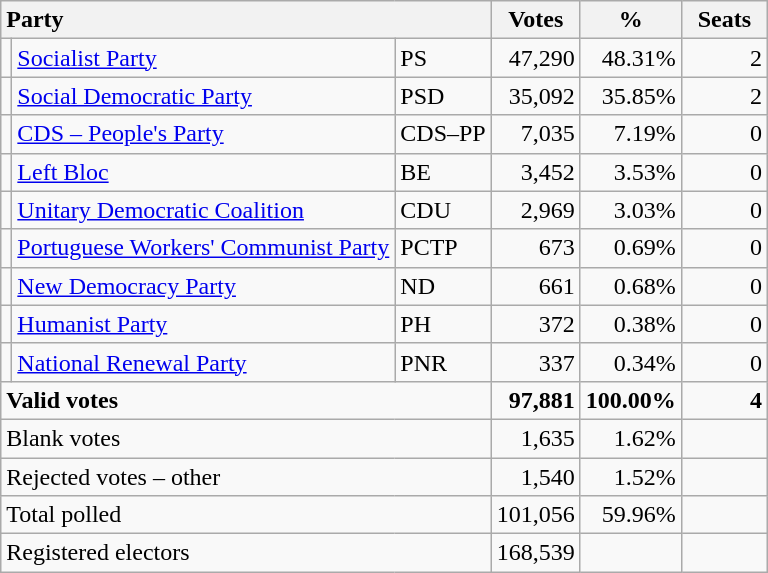<table class="wikitable" border="1" style="text-align:right;">
<tr>
<th style="text-align:left;" colspan=3>Party</th>
<th align=center width="50">Votes</th>
<th align=center width="50">%</th>
<th align=center width="50">Seats</th>
</tr>
<tr>
<td></td>
<td align=left><a href='#'>Socialist Party</a></td>
<td align=left>PS</td>
<td>47,290</td>
<td>48.31%</td>
<td>2</td>
</tr>
<tr>
<td></td>
<td align=left><a href='#'>Social Democratic Party</a></td>
<td align=left>PSD</td>
<td>35,092</td>
<td>35.85%</td>
<td>2</td>
</tr>
<tr>
<td></td>
<td align=left><a href='#'>CDS – People's Party</a></td>
<td align=left style="white-space: nowrap;">CDS–PP</td>
<td>7,035</td>
<td>7.19%</td>
<td>0</td>
</tr>
<tr>
<td></td>
<td align=left><a href='#'>Left Bloc</a></td>
<td align=left>BE</td>
<td>3,452</td>
<td>3.53%</td>
<td>0</td>
</tr>
<tr>
<td></td>
<td align=left style="white-space: nowrap;"><a href='#'>Unitary Democratic Coalition</a></td>
<td align=left>CDU</td>
<td>2,969</td>
<td>3.03%</td>
<td>0</td>
</tr>
<tr>
<td></td>
<td align=left><a href='#'>Portuguese Workers' Communist Party</a></td>
<td align=left>PCTP</td>
<td>673</td>
<td>0.69%</td>
<td>0</td>
</tr>
<tr>
<td></td>
<td align=left><a href='#'>New Democracy Party</a></td>
<td align=left>ND</td>
<td>661</td>
<td>0.68%</td>
<td>0</td>
</tr>
<tr>
<td></td>
<td align=left><a href='#'>Humanist Party</a></td>
<td align=left>PH</td>
<td>372</td>
<td>0.38%</td>
<td>0</td>
</tr>
<tr>
<td></td>
<td align=left><a href='#'>National Renewal Party</a></td>
<td align=left>PNR</td>
<td>337</td>
<td>0.34%</td>
<td>0</td>
</tr>
<tr style="font-weight:bold">
<td align=left colspan=3>Valid votes</td>
<td>97,881</td>
<td>100.00%</td>
<td>4</td>
</tr>
<tr>
<td align=left colspan=3>Blank votes</td>
<td>1,635</td>
<td>1.62%</td>
<td></td>
</tr>
<tr>
<td align=left colspan=3>Rejected votes – other</td>
<td>1,540</td>
<td>1.52%</td>
<td></td>
</tr>
<tr>
<td align=left colspan=3>Total polled</td>
<td>101,056</td>
<td>59.96%</td>
<td></td>
</tr>
<tr>
<td align=left colspan=3>Registered electors</td>
<td>168,539</td>
<td></td>
<td></td>
</tr>
</table>
